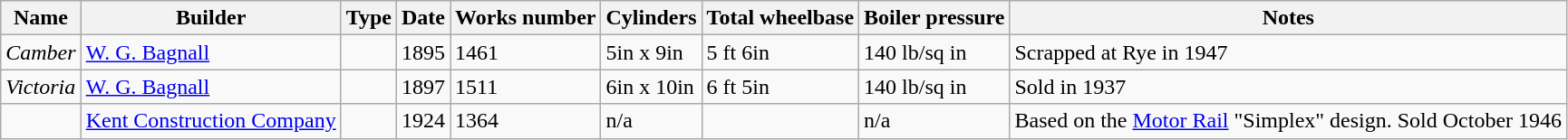<table class="wikitable">
<tr>
<th>Name</th>
<th>Builder</th>
<th>Type</th>
<th>Date</th>
<th>Works number</th>
<th>Cylinders</th>
<th>Total wheelbase</th>
<th>Boiler pressure</th>
<th>Notes</th>
</tr>
<tr>
<td><em>Camber</em></td>
<td><a href='#'>W. G. Bagnall</a></td>
<td></td>
<td>1895</td>
<td>1461</td>
<td>5in x 9in</td>
<td>5 ft 6in</td>
<td>140 lb/sq in</td>
<td>Scrapped at Rye in 1947</td>
</tr>
<tr>
<td><em>Victoria</em></td>
<td><a href='#'>W. G. Bagnall</a></td>
<td></td>
<td>1897</td>
<td>1511</td>
<td>6in x 10in</td>
<td>6 ft 5in</td>
<td>140 lb/sq in</td>
<td>Sold in 1937</td>
</tr>
<tr>
<td></td>
<td><a href='#'>Kent Construction Company</a></td>
<td></td>
<td>1924</td>
<td>1364</td>
<td>n/a</td>
<td></td>
<td>n/a</td>
<td>Based on the <a href='#'>Motor Rail</a> "Simplex" design. Sold October 1946</td>
</tr>
</table>
